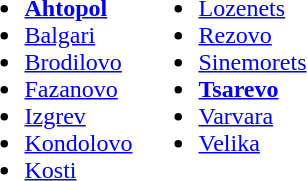<table>
<tr>
<td valign="top"><br><ul><li><strong><a href='#'>Ahtopol</a></strong></li><li><a href='#'>Balgari</a></li><li><a href='#'>Brodilovo</a></li><li><a href='#'>Fazanovo</a></li><li><a href='#'>Izgrev</a></li><li><a href='#'>Kondolovo</a></li><li><a href='#'>Kosti</a></li></ul></td>
<td valign="top"><br><ul><li><a href='#'>Lozenets</a></li><li><a href='#'>Rezovo</a></li><li><a href='#'>Sinemorets</a></li><li><strong><a href='#'>Tsarevo</a></strong></li><li><a href='#'>Varvara</a></li><li><a href='#'>Velika</a></li></ul></td>
</tr>
</table>
